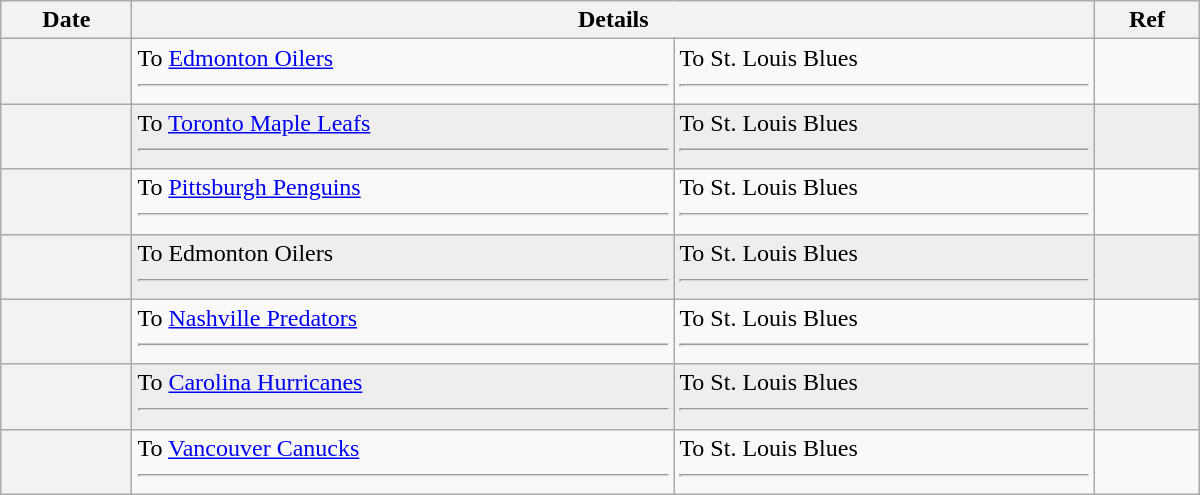<table class="wikitable plainrowheaders" style="width: 50em;">
<tr>
<th scope="col">Date</th>
<th scope="col" colspan="2">Details</th>
<th scope="col">Ref</th>
</tr>
<tr>
<th scope="row"></th>
<td valign="top">To <a href='#'>Edmonton Oilers</a> <hr></td>
<td valign="top">To St. Louis Blues <hr></td>
<td></td>
</tr>
<tr bgcolor="#eeeeee">
<th scope="row"></th>
<td valign="top">To <a href='#'>Toronto Maple Leafs</a> <hr></td>
<td valign="top">To St. Louis Blues <hr></td>
<td></td>
</tr>
<tr>
<th scope="row"></th>
<td valign="top">To <a href='#'>Pittsburgh Penguins</a> <hr></td>
<td valign="top">To St. Louis Blues <hr></td>
<td></td>
</tr>
<tr bgcolor="#eeeeee">
<th scope="row"></th>
<td valign="top">To Edmonton Oilers <hr></td>
<td valign="top">To St. Louis Blues <hr></td>
<td></td>
</tr>
<tr>
<th scope="row"></th>
<td valign="top">To <a href='#'>Nashville Predators</a> <hr></td>
<td valign="top">To St. Louis Blues <hr></td>
<td></td>
</tr>
<tr bgcolor="#eeeeee">
<th scope="row"></th>
<td valign="top">To <a href='#'>Carolina Hurricanes</a> <hr></td>
<td valign="top">To St. Louis Blues <hr></td>
<td></td>
</tr>
<tr>
<th scope="row"></th>
<td valign="top">To <a href='#'>Vancouver Canucks</a> <hr></td>
<td valign="top">To St. Louis Blues <hr></td>
<td></td>
</tr>
</table>
